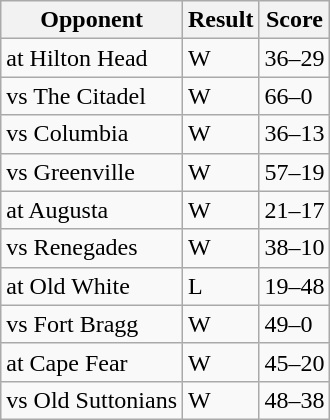<table class="wikitable">
<tr>
<th>Opponent</th>
<th>Result</th>
<th>Score</th>
</tr>
<tr>
<td>at Hilton Head</td>
<td>W</td>
<td>36–29</td>
</tr>
<tr>
<td>vs The Citadel</td>
<td>W</td>
<td>66–0</td>
</tr>
<tr>
<td>vs Columbia</td>
<td>W</td>
<td>36–13</td>
</tr>
<tr>
<td>vs Greenville</td>
<td>W</td>
<td>57–19</td>
</tr>
<tr>
<td>at Augusta</td>
<td>W</td>
<td>21–17</td>
</tr>
<tr>
<td>vs Renegades</td>
<td>W</td>
<td>38–10</td>
</tr>
<tr>
<td>at Old White</td>
<td>L</td>
<td>19–48</td>
</tr>
<tr>
<td>vs Fort Bragg</td>
<td>W</td>
<td>49–0</td>
</tr>
<tr>
<td>at Cape Fear</td>
<td>W</td>
<td>45–20</td>
</tr>
<tr>
<td>vs Old Suttonians</td>
<td>W</td>
<td>48–38</td>
</tr>
</table>
